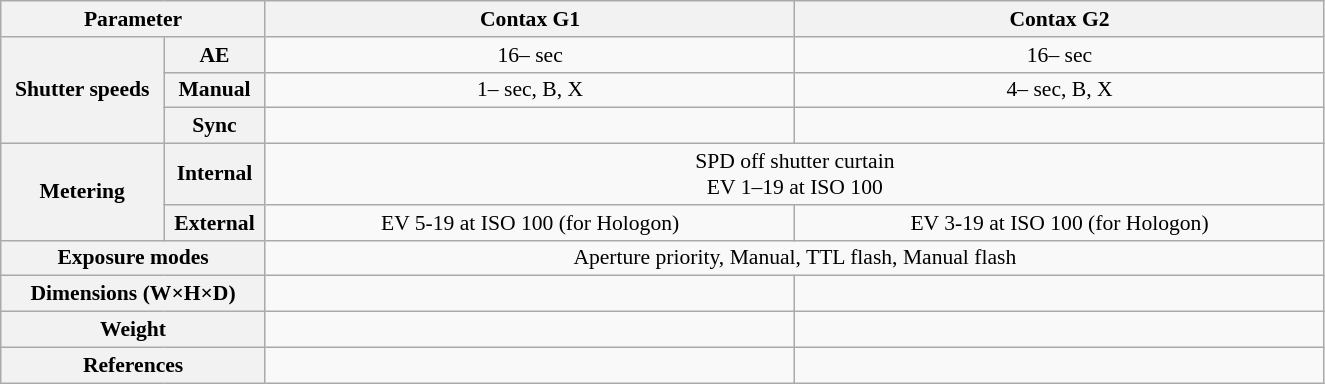<table class="wikitable" style="font-size:90%;text-align:center;">
<tr>
<th colspan=2 style="width:20%;">Parameter</th>
<th style="width:40%;">Contax G1</th>
<th style="width:40%;">Contax G2</th>
</tr>
<tr>
<th rowspan=3>Shutter speeds</th>
<th>AE</th>
<td>16– sec</td>
<td>16– sec</td>
</tr>
<tr>
<th>Manual</th>
<td>1– sec, B, X</td>
<td>4– sec, B, X</td>
</tr>
<tr>
<th>Sync</th>
<td></td>
<td></td>
</tr>
<tr>
<th rowspan=2>Metering</th>
<th>Internal</th>
<td colspan=2>SPD off shutter curtain<br>EV 1–19 at ISO 100</td>
</tr>
<tr>
<th>External</th>
<td>EV 5-19 at ISO 100 (for Hologon)</td>
<td>EV 3-19 at ISO 100 (for Hologon)</td>
</tr>
<tr>
<th colspan=2>Exposure modes</th>
<td colspan=2>Aperture priority, Manual, TTL flash, Manual flash</td>
</tr>
<tr>
<th colspan=2>Dimensions (W×H×D)</th>
<td></td>
<td></td>
</tr>
<tr>
<th colspan=2>Weight</th>
<td></td>
<td></td>
</tr>
<tr>
<th colspan=2>References</th>
<td></td>
<td></td>
</tr>
</table>
